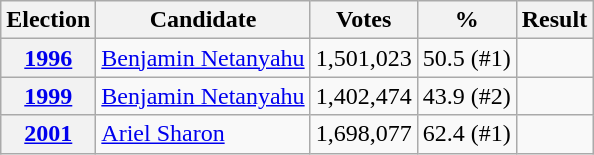<table class="wikitable">
<tr>
<th>Election</th>
<th>Candidate</th>
<th>Votes</th>
<th>%</th>
<th>Result</th>
</tr>
<tr>
<th><a href='#'>1996</a></th>
<td><a href='#'>Benjamin Netanyahu</a></td>
<td align=right>1,501,023</td>
<td align=right>50.5 (#1)</td>
<td></td>
</tr>
<tr>
<th><a href='#'>1999</a></th>
<td><a href='#'>Benjamin Netanyahu</a></td>
<td align=right>1,402,474</td>
<td align=right>43.9 (#2)</td>
<td></td>
</tr>
<tr>
<th><a href='#'>2001</a></th>
<td><a href='#'>Ariel Sharon</a></td>
<td align=right>1,698,077</td>
<td align=right>62.4 (#1)</td>
<td></td>
</tr>
</table>
